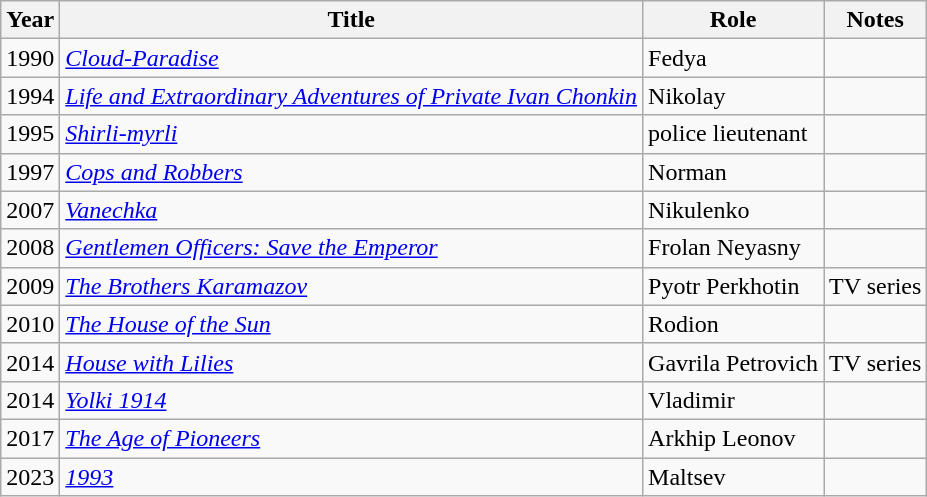<table class="wikitable sortable">
<tr>
<th>Year</th>
<th>Title</th>
<th>Role</th>
<th class="unsortable">Notes</th>
</tr>
<tr>
<td>1990</td>
<td><em><a href='#'>Cloud-Paradise</a></em></td>
<td>Fedya</td>
<td></td>
</tr>
<tr>
<td>1994</td>
<td><em><a href='#'>Life and Extraordinary Adventures of Private Ivan Chonkin</a></em></td>
<td>Nikolay</td>
<td></td>
</tr>
<tr>
<td>1995</td>
<td><em><a href='#'>Shirli-myrli</a></em></td>
<td>police lieutenant</td>
<td></td>
</tr>
<tr>
<td>1997</td>
<td><em><a href='#'>Cops and Robbers</a></em></td>
<td>Norman</td>
<td></td>
</tr>
<tr>
<td>2007</td>
<td><em><a href='#'>Vanechka</a></em></td>
<td>Nikulenko</td>
<td></td>
</tr>
<tr>
<td>2008</td>
<td><em><a href='#'>Gentlemen Officers: Save the Emperor</a></em></td>
<td>Frolan Neyasny</td>
<td></td>
</tr>
<tr>
<td>2009</td>
<td><em><a href='#'>The Brothers Karamazov</a></em></td>
<td>Pyotr Perkhotin</td>
<td>TV series</td>
</tr>
<tr>
<td>2010</td>
<td><em><a href='#'>The House of the Sun</a></em></td>
<td>Rodion</td>
<td></td>
</tr>
<tr>
<td>2014</td>
<td><em><a href='#'>House with Lilies</a></em></td>
<td>Gavrila Petrovich</td>
<td>TV series</td>
</tr>
<tr>
<td>2014</td>
<td><em><a href='#'>Yolki 1914</a></em></td>
<td>Vladimir</td>
<td></td>
</tr>
<tr>
<td>2017</td>
<td><em><a href='#'>The Age of Pioneers</a></em></td>
<td>Arkhip Leonov</td>
<td></td>
</tr>
<tr>
<td>2023</td>
<td><em><a href='#'>1993</a></em></td>
<td>Maltsev</td>
<td></td>
</tr>
</table>
